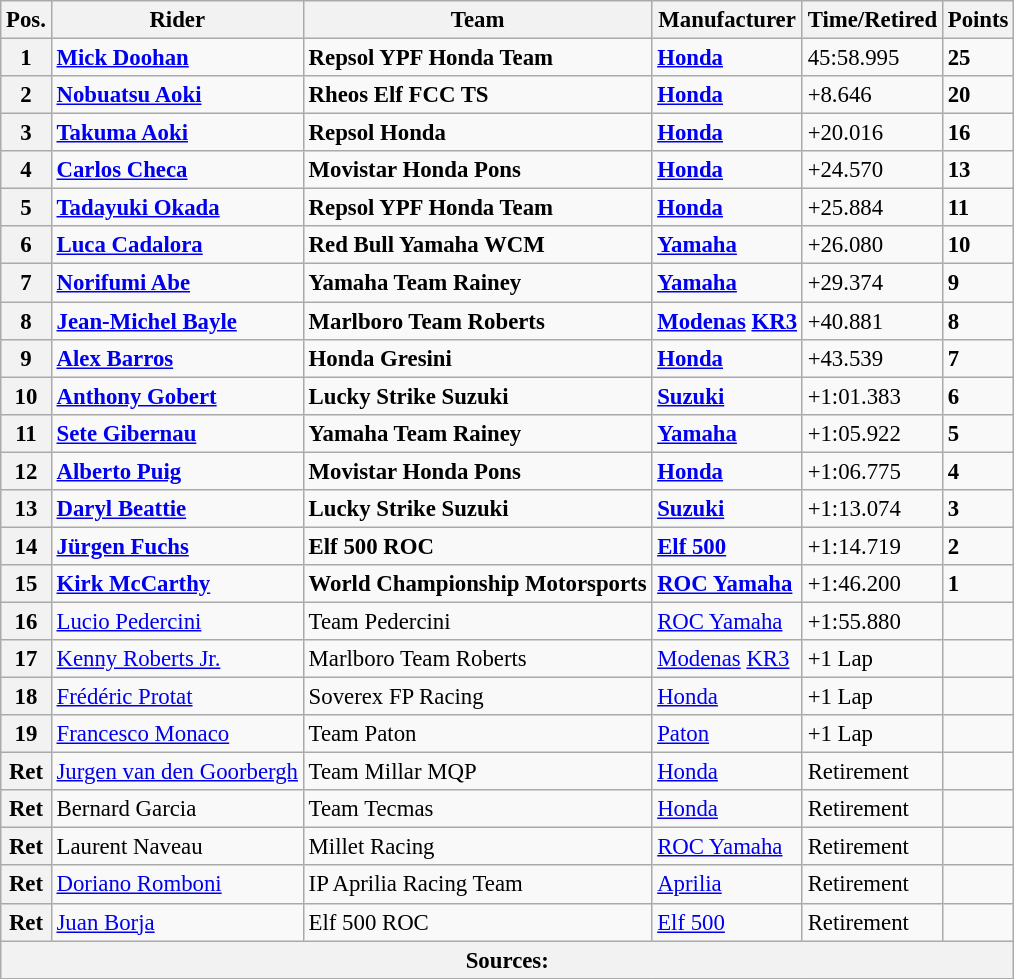<table class="wikitable" style="font-size: 95%;">
<tr>
<th>Pos.</th>
<th>Rider</th>
<th>Team</th>
<th>Manufacturer</th>
<th>Time/Retired</th>
<th>Points</th>
</tr>
<tr>
<th>1</th>
<td> <strong><a href='#'>Mick Doohan</a></strong></td>
<td><strong>Repsol YPF Honda Team</strong></td>
<td><strong><a href='#'>Honda</a></strong></td>
<td>45:58.995</td>
<td><strong>25</strong></td>
</tr>
<tr>
<th>2</th>
<td> <strong><a href='#'>Nobuatsu Aoki</a></strong></td>
<td><strong>Rheos Elf FCC TS</strong></td>
<td><strong><a href='#'>Honda</a></strong></td>
<td>+8.646</td>
<td><strong>20</strong></td>
</tr>
<tr>
<th>3</th>
<td> <strong><a href='#'>Takuma Aoki</a></strong></td>
<td><strong>Repsol Honda</strong></td>
<td><strong><a href='#'>Honda</a></strong></td>
<td>+20.016</td>
<td><strong>16</strong></td>
</tr>
<tr>
<th>4</th>
<td> <strong><a href='#'>Carlos Checa</a></strong></td>
<td><strong>Movistar Honda Pons</strong></td>
<td><strong><a href='#'>Honda</a></strong></td>
<td>+24.570</td>
<td><strong>13</strong></td>
</tr>
<tr>
<th>5</th>
<td> <strong><a href='#'>Tadayuki Okada</a></strong></td>
<td><strong>Repsol YPF Honda Team</strong></td>
<td><strong><a href='#'>Honda</a></strong></td>
<td>+25.884</td>
<td><strong>11</strong></td>
</tr>
<tr>
<th>6</th>
<td> <strong><a href='#'>Luca Cadalora</a></strong></td>
<td><strong>Red Bull Yamaha WCM</strong></td>
<td><strong><a href='#'>Yamaha</a></strong></td>
<td>+26.080</td>
<td><strong>10</strong></td>
</tr>
<tr>
<th>7</th>
<td> <strong><a href='#'>Norifumi Abe</a></strong></td>
<td><strong>Yamaha Team Rainey</strong></td>
<td><strong><a href='#'>Yamaha</a></strong></td>
<td>+29.374</td>
<td><strong>9</strong></td>
</tr>
<tr>
<th>8</th>
<td> <strong><a href='#'>Jean-Michel Bayle</a></strong></td>
<td><strong>Marlboro Team Roberts</strong></td>
<td><strong><a href='#'>Modenas</a> <a href='#'>KR3</a></strong></td>
<td>+40.881</td>
<td><strong>8</strong></td>
</tr>
<tr>
<th>9</th>
<td> <strong><a href='#'>Alex Barros</a></strong></td>
<td><strong>Honda Gresini</strong></td>
<td><strong><a href='#'>Honda</a></strong></td>
<td>+43.539</td>
<td><strong>7</strong></td>
</tr>
<tr>
<th>10</th>
<td> <strong><a href='#'>Anthony Gobert</a></strong></td>
<td><strong>Lucky Strike Suzuki</strong></td>
<td><strong><a href='#'>Suzuki</a></strong></td>
<td>+1:01.383</td>
<td><strong>6</strong></td>
</tr>
<tr>
<th>11</th>
<td> <strong><a href='#'>Sete Gibernau</a></strong></td>
<td><strong>Yamaha Team Rainey</strong></td>
<td><strong><a href='#'>Yamaha</a></strong></td>
<td>+1:05.922</td>
<td><strong>5</strong></td>
</tr>
<tr>
<th>12</th>
<td> <strong><a href='#'>Alberto Puig</a></strong></td>
<td><strong>Movistar Honda Pons</strong></td>
<td><strong><a href='#'>Honda</a></strong></td>
<td>+1:06.775</td>
<td><strong>4</strong></td>
</tr>
<tr>
<th>13</th>
<td> <strong><a href='#'>Daryl Beattie</a></strong></td>
<td><strong>Lucky Strike Suzuki</strong></td>
<td><strong><a href='#'>Suzuki</a></strong></td>
<td>+1:13.074</td>
<td><strong>3</strong></td>
</tr>
<tr>
<th>14</th>
<td> <strong><a href='#'>Jürgen Fuchs</a></strong></td>
<td><strong>Elf 500 ROC</strong></td>
<td><strong><a href='#'>Elf 500</a></strong></td>
<td>+1:14.719</td>
<td><strong>2</strong></td>
</tr>
<tr>
<th>15</th>
<td> <strong><a href='#'>Kirk McCarthy</a></strong></td>
<td><strong>World Championship Motorsports</strong></td>
<td><strong><a href='#'>ROC Yamaha</a></strong></td>
<td>+1:46.200</td>
<td><strong>1</strong></td>
</tr>
<tr>
<th>16</th>
<td> <a href='#'>Lucio Pedercini</a></td>
<td>Team Pedercini</td>
<td><a href='#'>ROC Yamaha</a></td>
<td>+1:55.880</td>
<td></td>
</tr>
<tr>
<th>17</th>
<td> <a href='#'>Kenny Roberts Jr.</a></td>
<td>Marlboro Team Roberts</td>
<td><a href='#'>Modenas</a> <a href='#'>KR3</a></td>
<td>+1 Lap</td>
<td></td>
</tr>
<tr>
<th>18</th>
<td> <a href='#'>Frédéric Protat</a></td>
<td>Soverex FP Racing</td>
<td><a href='#'>Honda</a></td>
<td>+1 Lap</td>
<td></td>
</tr>
<tr>
<th>19</th>
<td> <a href='#'>Francesco Monaco</a></td>
<td>Team Paton</td>
<td><a href='#'>Paton</a></td>
<td>+1 Lap</td>
<td></td>
</tr>
<tr>
<th>Ret</th>
<td> <a href='#'>Jurgen van den Goorbergh</a></td>
<td>Team Millar MQP</td>
<td><a href='#'>Honda</a></td>
<td>Retirement</td>
<td></td>
</tr>
<tr>
<th>Ret</th>
<td> Bernard Garcia</td>
<td>Team Tecmas</td>
<td><a href='#'>Honda</a></td>
<td>Retirement</td>
<td></td>
</tr>
<tr>
<th>Ret</th>
<td> Laurent Naveau</td>
<td>Millet Racing</td>
<td><a href='#'>ROC Yamaha</a></td>
<td>Retirement</td>
<td></td>
</tr>
<tr>
<th>Ret</th>
<td> <a href='#'>Doriano Romboni</a></td>
<td>IP Aprilia Racing Team</td>
<td><a href='#'>Aprilia</a></td>
<td>Retirement</td>
<td></td>
</tr>
<tr>
<th>Ret</th>
<td> <a href='#'>Juan Borja</a></td>
<td>Elf 500 ROC</td>
<td><a href='#'>Elf 500</a></td>
<td>Retirement</td>
<td></td>
</tr>
<tr>
<th colspan=8>Sources: </th>
</tr>
</table>
